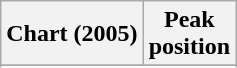<table class="wikitable sortable">
<tr>
<th style="text-align:center;">Chart (2005)</th>
<th style="text-align:center;">Peak<br>position</th>
</tr>
<tr>
</tr>
<tr>
</tr>
<tr>
</tr>
<tr>
</tr>
<tr>
</tr>
<tr>
</tr>
<tr>
</tr>
<tr>
</tr>
<tr>
</tr>
</table>
